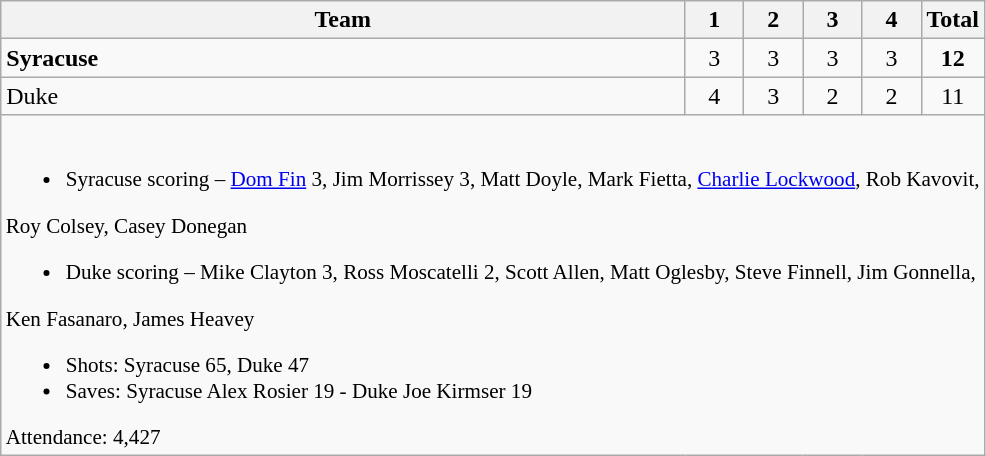<table class="wikitable" style="text-align:center; max-width:45em">
<tr>
<th>Team</th>
<th style="width:2em">1</th>
<th style="width:2em">2</th>
<th style="width:2em">3</th>
<th style="width:2em">4</th>
<th style="width:2em">Total</th>
</tr>
<tr>
<td style="text-align:left"><strong>Syracuse</strong></td>
<td>3</td>
<td>3</td>
<td>3</td>
<td>3</td>
<td><strong>12</strong></td>
</tr>
<tr>
<td style="text-align:left">Duke</td>
<td>4</td>
<td>3</td>
<td>2</td>
<td>2</td>
<td>11</td>
</tr>
<tr>
<td colspan=6 style="text-align:left; font-size:88%;"><br><ul><li>Syracuse scoring – <a href='#'>Dom Fin</a> 3, Jim Morrissey 3, Matt Doyle, Mark Fietta, <a href='#'>Charlie Lockwood</a>, Rob Kavovit,</li></ul>Roy Colsey, Casey Donegan<ul><li>Duke scoring – Mike Clayton 3, Ross Moscatelli 2, Scott Allen, Matt Oglesby, Steve Finnell, Jim Gonnella,</li></ul>Ken Fasanaro, James Heavey<ul><li>Shots: Syracuse 65, Duke 47</li><li>Saves: Syracuse Alex Rosier 19 - Duke Joe Kirmser 19</li></ul>Attendance: 4,427
</td>
</tr>
</table>
